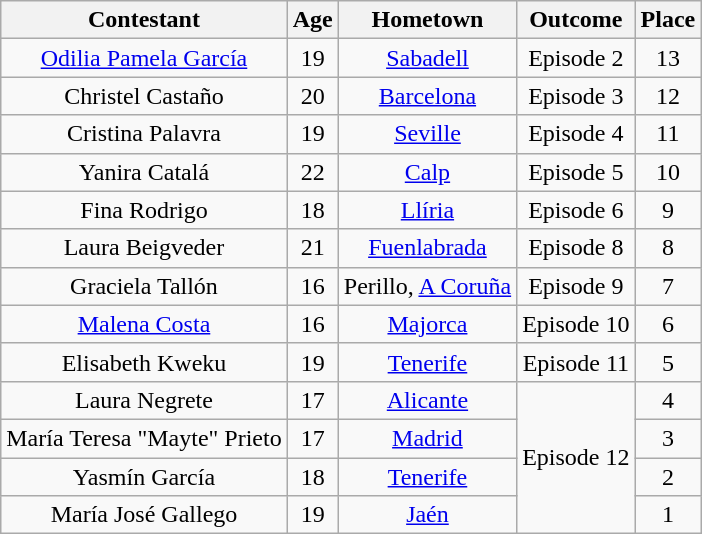<table class="wikitable sortable" style="text-align:center">
<tr>
<th>Contestant</th>
<th>Age</th>
<th>Hometown</th>
<th>Outcome</th>
<th>Place</th>
</tr>
<tr>
<td><a href='#'>Odilia Pamela García</a></td>
<td>19</td>
<td><a href='#'>Sabadell</a></td>
<td>Episode 2</td>
<td>13</td>
</tr>
<tr>
<td>Christel Castaño</td>
<td>20</td>
<td><a href='#'>Barcelona</a></td>
<td>Episode 3</td>
<td>12</td>
</tr>
<tr>
<td>Cristina Palavra</td>
<td>19</td>
<td><a href='#'>Seville</a></td>
<td>Episode 4</td>
<td>11</td>
</tr>
<tr>
<td>Yanira Catalá</td>
<td>22</td>
<td><a href='#'>Calp</a></td>
<td>Episode 5</td>
<td>10</td>
</tr>
<tr>
<td>Fina Rodrigo</td>
<td>18</td>
<td><a href='#'>Llíria</a></td>
<td>Episode 6</td>
<td>9</td>
</tr>
<tr>
<td>Laura Beigveder</td>
<td>21</td>
<td><a href='#'>Fuenlabrada</a></td>
<td>Episode 8</td>
<td>8</td>
</tr>
<tr>
<td>Graciela Tallón</td>
<td>16</td>
<td>Perillo, <a href='#'>A Coruña</a></td>
<td>Episode 9</td>
<td>7</td>
</tr>
<tr>
<td><a href='#'>Malena Costa</a></td>
<td>16</td>
<td><a href='#'>Majorca</a></td>
<td>Episode 10</td>
<td>6</td>
</tr>
<tr>
<td>Elisabeth Kweku</td>
<td>19</td>
<td><a href='#'>Tenerife</a></td>
<td>Episode 11</td>
<td>5</td>
</tr>
<tr>
<td>Laura Negrete</td>
<td>17</td>
<td><a href='#'>Alicante</a></td>
<td rowspan="4">Episode 12</td>
<td>4</td>
</tr>
<tr>
<td>María Teresa "Mayte" Prieto</td>
<td>17</td>
<td><a href='#'>Madrid</a></td>
<td>3</td>
</tr>
<tr>
<td>Yasmín García</td>
<td>18</td>
<td><a href='#'>Tenerife</a></td>
<td>2</td>
</tr>
<tr>
<td>María José Gallego</td>
<td>19</td>
<td><a href='#'>Jaén</a></td>
<td>1</td>
</tr>
</table>
